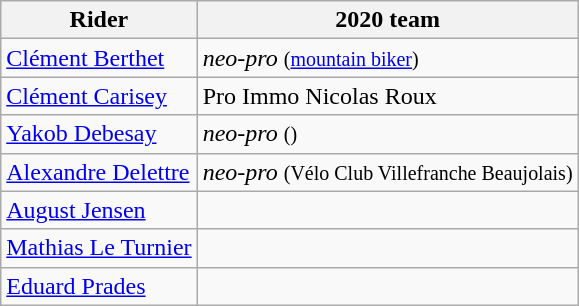<table class="wikitable">
<tr>
<th>Rider</th>
<th>2020 team</th>
</tr>
<tr>
<td><a href='#'>Clément Berthet</a></td>
<td><em>neo-pro</em> <small>(<a href='#'>mountain biker</a>)</small></td>
</tr>
<tr>
<td><a href='#'>Clément Carisey</a></td>
<td>Pro Immo Nicolas Roux</td>
</tr>
<tr>
<td><a href='#'>Yakob Debesay</a></td>
<td><em>neo-pro</em> <small>()</small></td>
</tr>
<tr>
<td><a href='#'>Alexandre Delettre</a></td>
<td><em>neo-pro</em> <small>(Vélo Club Villefranche Beaujolais)</small></td>
</tr>
<tr>
<td><a href='#'>August Jensen</a></td>
<td></td>
</tr>
<tr>
<td><a href='#'>Mathias Le Turnier</a></td>
<td></td>
</tr>
<tr>
<td><a href='#'>Eduard Prades</a></td>
<td></td>
</tr>
</table>
